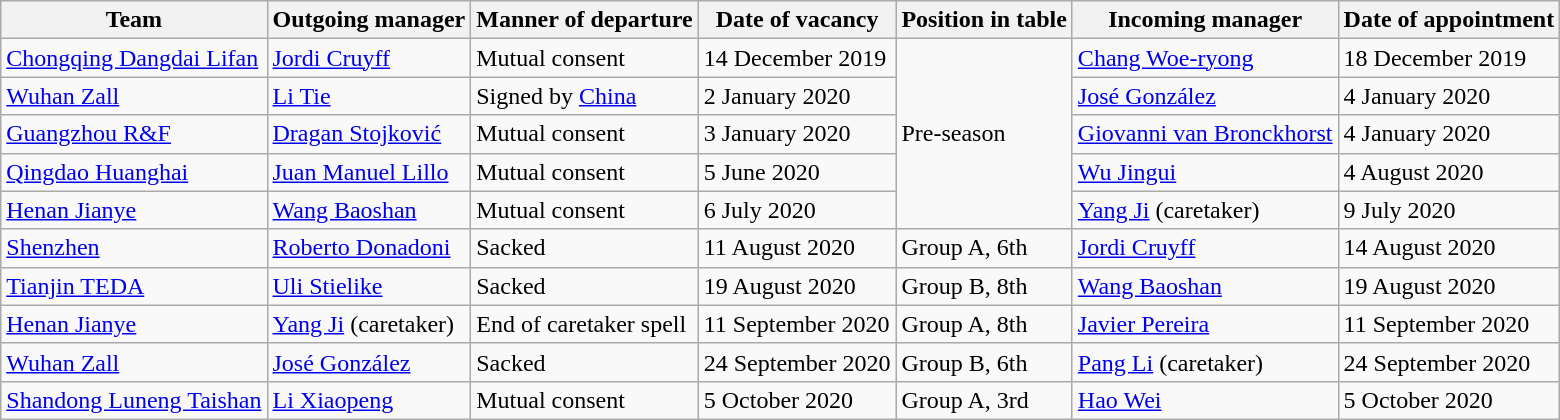<table class="wikitable">
<tr>
<th>Team</th>
<th>Outgoing manager</th>
<th>Manner of departure</th>
<th>Date of vacancy</th>
<th>Position in table</th>
<th>Incoming manager</th>
<th>Date of appointment</th>
</tr>
<tr>
<td><a href='#'>Chongqing Dangdai Lifan</a></td>
<td> <a href='#'>Jordi Cruyff</a></td>
<td>Mutual consent</td>
<td>14 December 2019</td>
<td rowspan=5>Pre-season</td>
<td> <a href='#'>Chang Woe-ryong</a></td>
<td>18 December 2019</td>
</tr>
<tr>
<td><a href='#'>Wuhan Zall</a></td>
<td> <a href='#'>Li Tie</a></td>
<td>Signed by <a href='#'>China</a></td>
<td>2 January 2020</td>
<td> <a href='#'>José González</a></td>
<td>4 January 2020</td>
</tr>
<tr>
<td><a href='#'>Guangzhou R&F</a></td>
<td> <a href='#'>Dragan Stojković</a></td>
<td>Mutual consent</td>
<td>3 January 2020</td>
<td> <a href='#'>Giovanni van Bronckhorst</a></td>
<td>4 January 2020</td>
</tr>
<tr>
<td><a href='#'>Qingdao Huanghai</a></td>
<td> <a href='#'>Juan Manuel Lillo</a></td>
<td>Mutual consent</td>
<td>5 June 2020</td>
<td> <a href='#'>Wu Jingui</a></td>
<td>4 August 2020</td>
</tr>
<tr>
<td><a href='#'>Henan Jianye</a></td>
<td> <a href='#'>Wang Baoshan</a></td>
<td>Mutual consent</td>
<td>6 July 2020</td>
<td> <a href='#'>Yang Ji</a> (caretaker)</td>
<td>9 July 2020</td>
</tr>
<tr>
<td><a href='#'>Shenzhen</a></td>
<td> <a href='#'>Roberto Donadoni</a></td>
<td>Sacked</td>
<td>11 August 2020</td>
<td>Group A, 6th</td>
<td> <a href='#'>Jordi Cruyff</a></td>
<td>14 August 2020</td>
</tr>
<tr>
<td><a href='#'>Tianjin TEDA</a></td>
<td> <a href='#'>Uli Stielike</a></td>
<td>Sacked</td>
<td>19 August 2020</td>
<td>Group B, 8th</td>
<td> <a href='#'>Wang Baoshan</a></td>
<td>19 August 2020</td>
</tr>
<tr>
<td><a href='#'>Henan Jianye</a></td>
<td> <a href='#'>Yang Ji</a> (caretaker)</td>
<td>End of caretaker spell</td>
<td>11 September 2020</td>
<td>Group A, 8th</td>
<td> <a href='#'>Javier Pereira</a></td>
<td>11 September 2020</td>
</tr>
<tr>
<td><a href='#'>Wuhan Zall</a></td>
<td> <a href='#'>José González</a></td>
<td>Sacked</td>
<td>24 September 2020</td>
<td>Group B, 6th</td>
<td> <a href='#'>Pang Li</a> (caretaker)</td>
<td>24 September 2020</td>
</tr>
<tr>
<td><a href='#'>Shandong Luneng Taishan</a></td>
<td> <a href='#'>Li Xiaopeng</a></td>
<td>Mutual consent</td>
<td>5 October 2020</td>
<td>Group A, 3rd</td>
<td> <a href='#'>Hao Wei</a></td>
<td>5 October 2020</td>
</tr>
</table>
